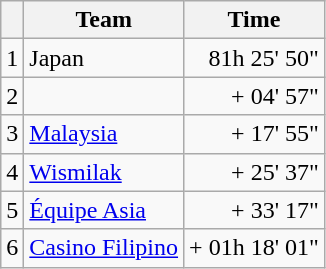<table class=wikitable>
<tr>
<th></th>
<th>Team</th>
<th>Time</th>
</tr>
<tr>
<td>1</td>
<td>Japan</td>
<td align=right>81h 25' 50"</td>
</tr>
<tr>
<td>2</td>
<td></td>
<td align=right>+ 04' 57"</td>
</tr>
<tr>
<td>3</td>
<td><a href='#'>Malaysia</a></td>
<td align=right>+ 17' 55"</td>
</tr>
<tr>
<td>4</td>
<td><a href='#'>Wismilak</a></td>
<td align=right>+ 25' 37"</td>
</tr>
<tr>
<td>5</td>
<td><a href='#'>Équipe Asia</a></td>
<td align=right>+ 33' 17"</td>
</tr>
<tr>
<td>6</td>
<td><a href='#'>Casino Filipino</a></td>
<td align=right>+ 01h 18' 01"</td>
</tr>
</table>
